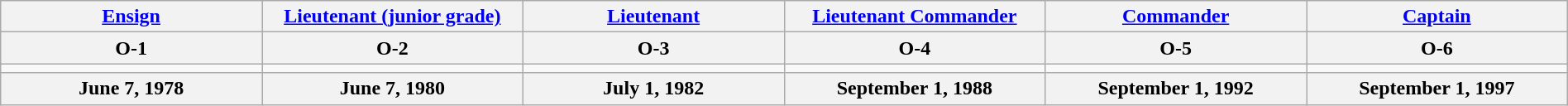<table class="wikitable" style="margin:auto; width:100%;">
<tr>
<th><a href='#'>Ensign</a></th>
<th><a href='#'>Lieutenant (junior grade)</a></th>
<th><a href='#'>Lieutenant</a></th>
<th><a href='#'>Lieutenant Commander</a></th>
<th><a href='#'>Commander</a></th>
<th><a href='#'>Captain</a></th>
</tr>
<tr>
<th>O-1</th>
<th>O-2</th>
<th>O-3</th>
<th>O-4</th>
<th>O-5</th>
<th>O-6</th>
</tr>
<tr>
<td style="text-align:center; width:16%;"></td>
<td style="text-align:center; width:16%;"></td>
<td style="text-align:center; width:16%;"></td>
<td style="text-align:center; width:16%;"></td>
<td style="text-align:center; width:16%;"></td>
<td style="text-align:center; width:16%;"></td>
</tr>
<tr>
<th>June 7, 1978</th>
<th>June 7, 1980</th>
<th>July 1, 1982</th>
<th>September 1, 1988</th>
<th>September 1, 1992</th>
<th>September 1, 1997</th>
</tr>
</table>
